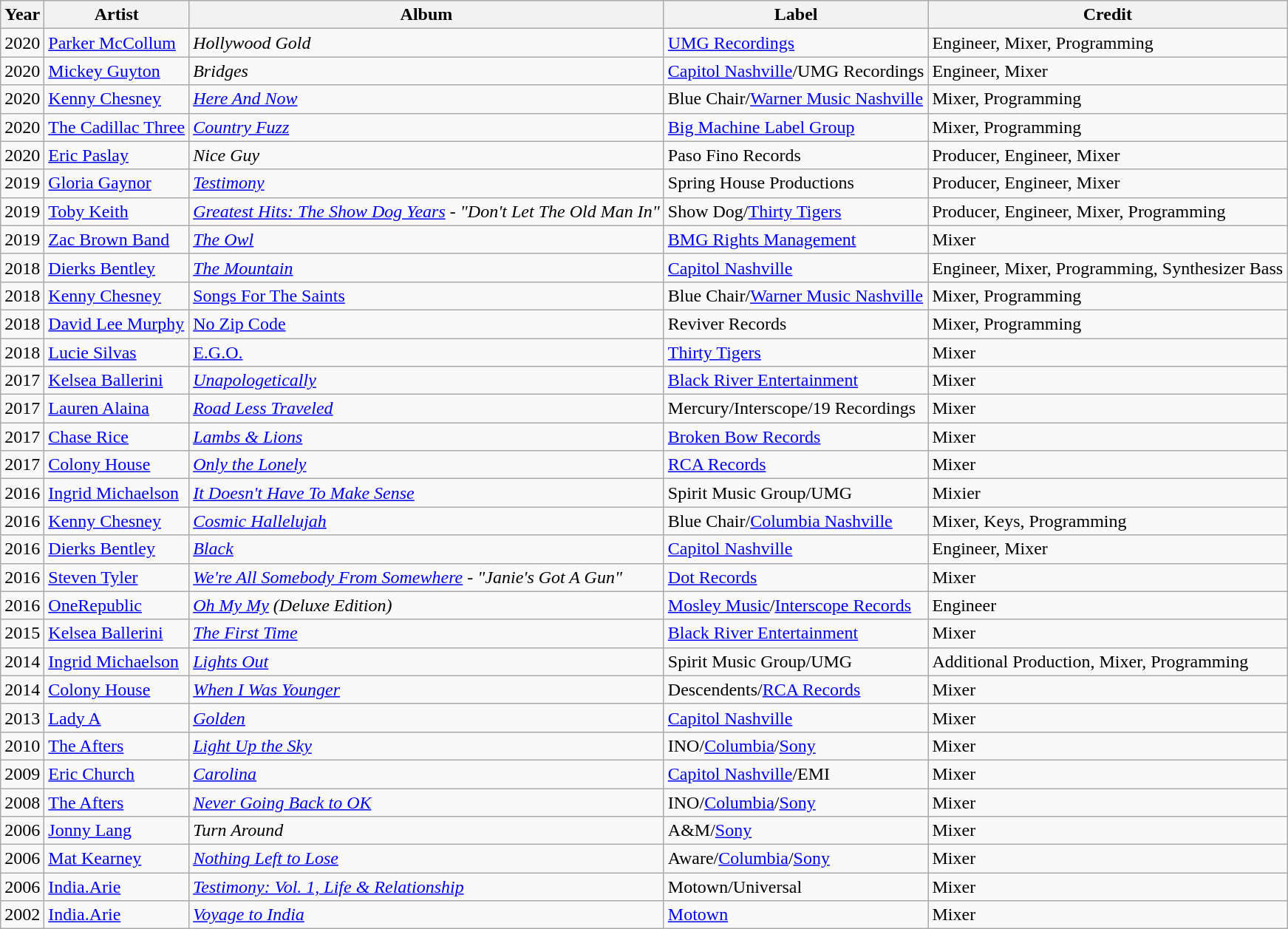<table class="wikitable">
<tr>
<th>Year</th>
<th>Artist</th>
<th>Album</th>
<th>Label</th>
<th>Credit</th>
</tr>
<tr>
<td>2020</td>
<td><a href='#'>Parker McCollum</a></td>
<td><em>Hollywood Gold</em></td>
<td><a href='#'>UMG Recordings</a></td>
<td>Engineer, Mixer, Programming</td>
</tr>
<tr>
<td>2020</td>
<td><a href='#'>Mickey Guyton</a></td>
<td><em>Bridges</em></td>
<td><a href='#'>Capitol Nashville</a>/UMG Recordings</td>
<td>Engineer, Mixer</td>
</tr>
<tr>
<td>2020</td>
<td><a href='#'>Kenny Chesney</a></td>
<td><a href='#'><em>Here And Now</em></a></td>
<td>Blue Chair/<a href='#'>Warner Music Nashville</a></td>
<td>Mixer, Programming</td>
</tr>
<tr>
<td>2020</td>
<td><a href='#'>The Cadillac Three</a></td>
<td><em><a href='#'>Country Fuzz</a></em></td>
<td><a href='#'>Big Machine Label Group</a></td>
<td>Mixer, Programming</td>
</tr>
<tr>
<td>2020</td>
<td><a href='#'>Eric Paslay</a></td>
<td><em>Nice Guy</em></td>
<td>Paso Fino Records</td>
<td>Producer, Engineer, Mixer</td>
</tr>
<tr>
<td>2019</td>
<td><a href='#'>Gloria Gaynor</a></td>
<td><em><a href='#'>Testimony</a></em></td>
<td>Spring House Productions</td>
<td>Producer, Engineer, Mixer</td>
</tr>
<tr>
<td>2019</td>
<td><a href='#'>Toby Keith</a></td>
<td><em><a href='#'>Greatest Hits: The Show Dog Years</a> - "Don't Let The Old Man In"</em></td>
<td>Show Dog/<a href='#'>Thirty Tigers</a></td>
<td>Producer, Engineer, Mixer, Programming</td>
</tr>
<tr>
<td>2019</td>
<td><a href='#'>Zac Brown Band</a></td>
<td><em><a href='#'>The Owl</a></em></td>
<td><a href='#'>BMG Rights Management</a></td>
<td>Mixer</td>
</tr>
<tr>
<td>2018</td>
<td><a href='#'>Dierks Bentley</a></td>
<td><em><a href='#'>The Mountain</a></em></td>
<td><a href='#'>Capitol Nashville</a></td>
<td>Engineer, Mixer, Programming, Synthesizer Bass</td>
</tr>
<tr>
<td>2018</td>
<td><a href='#'>Kenny Chesney</a></td>
<td><a href='#'>Songs For The Saints</a></td>
<td>Blue Chair/<a href='#'>Warner Music Nashville</a></td>
<td>Mixer, Programming</td>
</tr>
<tr>
<td>2018</td>
<td><a href='#'>David Lee Murphy</a></td>
<td><a href='#'>No Zip Code</a></td>
<td>Reviver Records</td>
<td>Mixer, Programming</td>
</tr>
<tr>
<td>2018</td>
<td><a href='#'>Lucie Silvas</a></td>
<td><a href='#'>E.G.O.</a></td>
<td><a href='#'>Thirty Tigers</a></td>
<td>Mixer</td>
</tr>
<tr>
<td>2017</td>
<td><a href='#'>Kelsea Ballerini</a></td>
<td><em><a href='#'>Unapologetically</a></em></td>
<td><a href='#'>Black River Entertainment</a></td>
<td>Mixer</td>
</tr>
<tr>
<td>2017</td>
<td><a href='#'>Lauren Alaina</a></td>
<td><em><a href='#'>Road Less Traveled</a></em></td>
<td>Mercury/Interscope/19 Recordings</td>
<td>Mixer</td>
</tr>
<tr>
<td>2017</td>
<td><a href='#'>Chase Rice</a></td>
<td><em><a href='#'>Lambs & Lions</a></em></td>
<td><a href='#'>Broken Bow Records</a></td>
<td>Mixer</td>
</tr>
<tr>
<td>2017</td>
<td><a href='#'>Colony House</a></td>
<td><em><a href='#'>Only the Lonely</a></em></td>
<td><a href='#'>RCA Records</a></td>
<td>Mixer</td>
</tr>
<tr>
<td>2016</td>
<td><a href='#'>Ingrid Michaelson</a></td>
<td><em><a href='#'>It Doesn't Have To Make Sense</a></em></td>
<td>Spirit Music Group/UMG</td>
<td>Mixier</td>
</tr>
<tr>
<td>2016</td>
<td><a href='#'>Kenny Chesney</a></td>
<td><em><a href='#'>Cosmic Hallelujah</a></em></td>
<td>Blue Chair/<a href='#'>Columbia Nashville</a></td>
<td>Mixer, Keys, Programming</td>
</tr>
<tr>
<td>2016</td>
<td><a href='#'>Dierks Bentley</a></td>
<td><em><a href='#'>Black</a></em></td>
<td><a href='#'>Capitol Nashville</a></td>
<td>Engineer, Mixer</td>
</tr>
<tr>
<td>2016</td>
<td><a href='#'>Steven Tyler</a></td>
<td><em><a href='#'>We're All Somebody From Somewhere</a> - "Janie's Got A Gun"</em></td>
<td><a href='#'>Dot Records</a></td>
<td>Mixer</td>
</tr>
<tr>
<td>2016</td>
<td><a href='#'>OneRepublic</a></td>
<td><em><a href='#'>Oh My My</a> (Deluxe Edition)</em></td>
<td><a href='#'>Mosley Music</a>/<a href='#'>Interscope Records</a></td>
<td>Engineer</td>
</tr>
<tr>
<td>2015</td>
<td><a href='#'>Kelsea Ballerini</a></td>
<td><em><a href='#'>The First Time</a></em></td>
<td><a href='#'>Black River Entertainment</a></td>
<td>Mixer</td>
</tr>
<tr>
<td>2014</td>
<td><a href='#'>Ingrid Michaelson</a></td>
<td><em><a href='#'>Lights Out</a></em></td>
<td>Spirit Music Group/UMG</td>
<td>Additional Production, Mixer, Programming</td>
</tr>
<tr>
<td>2014</td>
<td><a href='#'>Colony House</a></td>
<td><em><a href='#'>When I Was Younger</a></em></td>
<td>Descendents/<a href='#'>RCA Records</a></td>
<td>Mixer</td>
</tr>
<tr>
<td>2013</td>
<td><a href='#'>Lady A</a></td>
<td><em><a href='#'>Golden</a></em></td>
<td><a href='#'>Capitol Nashville</a></td>
<td>Mixer</td>
</tr>
<tr>
<td>2010</td>
<td><a href='#'>The Afters</a></td>
<td><em><a href='#'>Light Up the Sky</a></em></td>
<td>INO/<a href='#'>Columbia</a>/<a href='#'>Sony</a></td>
<td>Mixer</td>
</tr>
<tr>
<td>2009</td>
<td><a href='#'>Eric Church</a></td>
<td><em><a href='#'>Carolina</a></em></td>
<td><a href='#'>Capitol Nashville</a>/EMI</td>
<td>Mixer</td>
</tr>
<tr>
<td>2008</td>
<td><a href='#'>The Afters</a></td>
<td><em><a href='#'>Never Going Back to OK</a></em></td>
<td>INO/<a href='#'>Columbia</a>/<a href='#'>Sony</a></td>
<td>Mixer</td>
</tr>
<tr>
<td>2006</td>
<td><a href='#'>Jonny Lang</a></td>
<td><em>Turn Around</em></td>
<td>A&M/<a href='#'>Sony</a></td>
<td>Mixer</td>
</tr>
<tr>
<td>2006</td>
<td><a href='#'>Mat Kearney</a></td>
<td><em><a href='#'>Nothing Left to Lose</a></em></td>
<td>Aware/<a href='#'>Columbia</a>/<a href='#'>Sony</a></td>
<td>Mixer</td>
</tr>
<tr>
<td>2006</td>
<td><a href='#'>India.Arie</a></td>
<td><em><a href='#'>Testimony: Vol. 1, Life & Relationship</a></em></td>
<td>Motown/Universal</td>
<td>Mixer</td>
</tr>
<tr>
<td>2002</td>
<td><a href='#'>India.Arie</a></td>
<td><em><a href='#'>Voyage to India</a></em></td>
<td><a href='#'>Motown</a></td>
<td>Mixer</td>
</tr>
</table>
